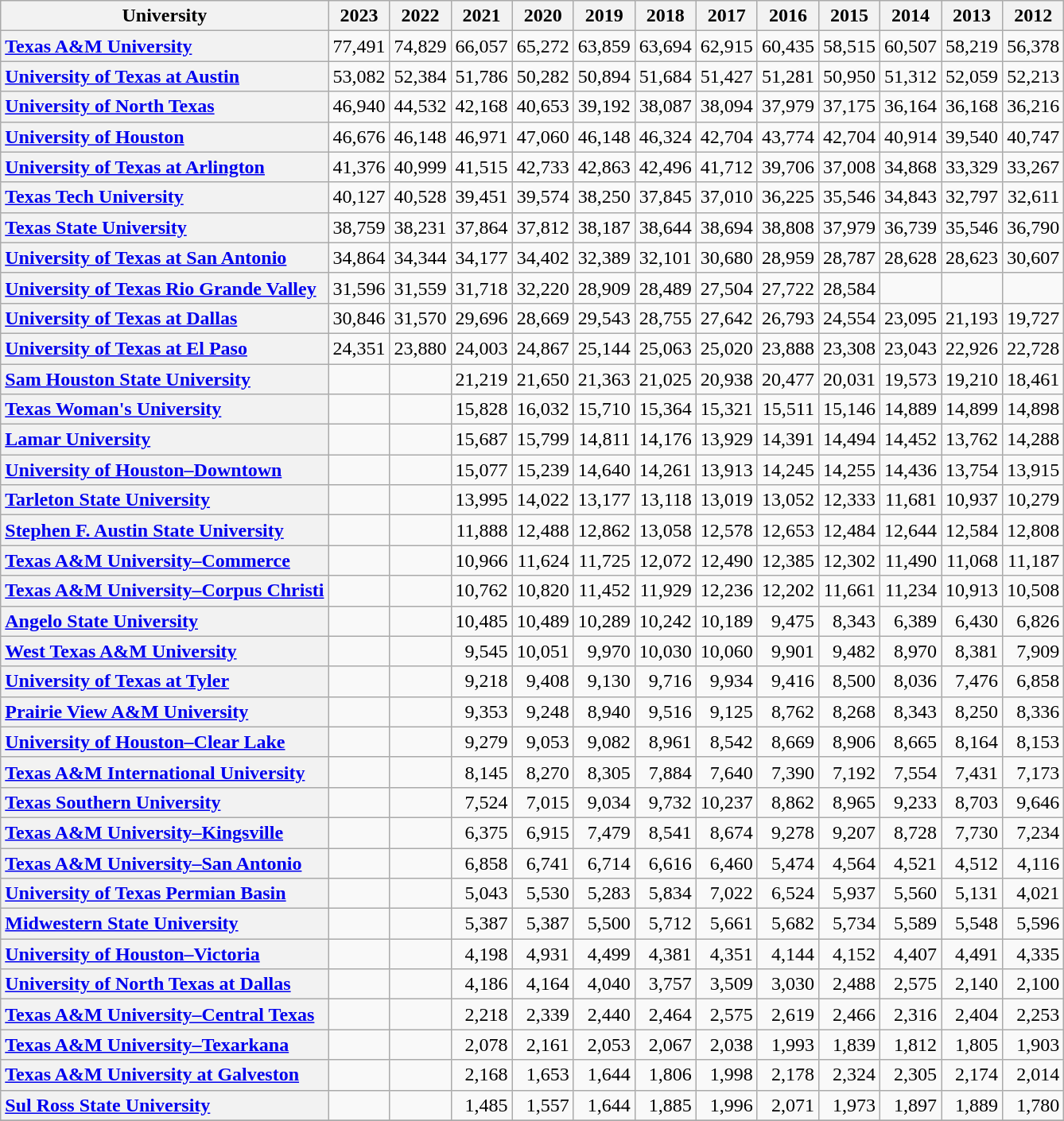<table class="wikitable sortable" style="text-align:right;">
<tr>
<th scope="col">University</th>
<th>2023</th>
<th>2022</th>
<th>2021</th>
<th>2020</th>
<th>2019</th>
<th>2018</th>
<th scope="col">2017</th>
<th scope="col">2016</th>
<th scope="col">2015</th>
<th scope="col">2014</th>
<th scope="col">2013</th>
<th scope="col">2012</th>
</tr>
<tr>
<th scope="row" style="text-align:left;"><a href='#'>Texas A&M University</a></th>
<td>77,491</td>
<td>74,829</td>
<td>66,057</td>
<td>65,272</td>
<td>63,859</td>
<td>63,694</td>
<td>62,915</td>
<td>60,435</td>
<td>58,515</td>
<td>60,507</td>
<td>58,219</td>
<td>56,378</td>
</tr>
<tr>
<th scope="row" style="text-align:left;"><a href='#'>University of Texas at Austin</a></th>
<td>53,082</td>
<td>52,384</td>
<td>51,786</td>
<td>50,282</td>
<td>50,894</td>
<td>51,684</td>
<td>51,427</td>
<td>51,281</td>
<td>50,950</td>
<td>51,312</td>
<td>52,059</td>
<td>52,213</td>
</tr>
<tr>
<th scope="row" style="text-align:left;"><a href='#'>University of North Texas</a></th>
<td>46,940</td>
<td>44,532</td>
<td>42,168</td>
<td>40,653</td>
<td>39,192</td>
<td>38,087</td>
<td>38,094</td>
<td>37,979</td>
<td>37,175</td>
<td>36,164</td>
<td>36,168</td>
<td>36,216</td>
</tr>
<tr>
<th scope="row" style="text-align:left;"><a href='#'>University of Houston</a></th>
<td>46,676</td>
<td>46,148</td>
<td>46,971</td>
<td>47,060</td>
<td>46,148</td>
<td>46,324</td>
<td>42,704</td>
<td>43,774</td>
<td>42,704</td>
<td>40,914</td>
<td>39,540</td>
<td>40,747</td>
</tr>
<tr>
<th scope="row" style="text-align:left;"><a href='#'>University of Texas at Arlington</a></th>
<td>41,376</td>
<td>40,999</td>
<td>41,515</td>
<td>42,733</td>
<td>42,863</td>
<td>42,496</td>
<td>41,712</td>
<td>39,706</td>
<td>37,008</td>
<td>34,868</td>
<td>33,329</td>
<td>33,267</td>
</tr>
<tr>
<th scope="row" style="text-align:left;"><a href='#'>Texas Tech University</a></th>
<td>40,127</td>
<td>40,528</td>
<td>39,451</td>
<td>39,574</td>
<td>38,250</td>
<td>37,845</td>
<td>37,010</td>
<td>36,225</td>
<td>35,546</td>
<td>34,843</td>
<td>32,797</td>
<td>32,611</td>
</tr>
<tr>
<th scope="row" style="text-align:left;"><a href='#'>Texas State University</a></th>
<td>38,759</td>
<td>38,231</td>
<td>37,864</td>
<td>37,812</td>
<td>38,187</td>
<td>38,644</td>
<td>38,694</td>
<td>38,808</td>
<td>37,979</td>
<td>36,739</td>
<td>35,546</td>
<td>36,790</td>
</tr>
<tr>
<th scope="row" style="text-align:left;"><a href='#'>University of Texas at San Antonio</a></th>
<td>34,864</td>
<td>34,344</td>
<td>34,177</td>
<td>34,402</td>
<td>32,389</td>
<td>32,101</td>
<td>30,680</td>
<td>28,959</td>
<td>28,787</td>
<td>28,628</td>
<td>28,623</td>
<td>30,607</td>
</tr>
<tr>
<th scope="row" style="text-align:left;"><a href='#'>University of Texas Rio Grande Valley</a></th>
<td>31,596</td>
<td>31,559</td>
<td>31,718</td>
<td>32,220</td>
<td>28,909</td>
<td>28,489</td>
<td>27,504</td>
<td>27,722</td>
<td>28,584</td>
<td></td>
<td></td>
<td></td>
</tr>
<tr>
<th scope="row" style="text-align:left;"><a href='#'>University of Texas at Dallas</a></th>
<td>30,846</td>
<td>31,570</td>
<td>29,696</td>
<td>28,669</td>
<td>29,543</td>
<td>28,755</td>
<td>27,642</td>
<td>26,793</td>
<td>24,554</td>
<td>23,095</td>
<td>21,193</td>
<td>19,727</td>
</tr>
<tr>
<th scope="row" style="text-align:left;"><a href='#'>University of Texas at El Paso</a></th>
<td>24,351</td>
<td>23,880</td>
<td>24,003</td>
<td>24,867</td>
<td>25,144</td>
<td>25,063</td>
<td>25,020</td>
<td>23,888</td>
<td>23,308</td>
<td>23,043</td>
<td>22,926</td>
<td>22,728</td>
</tr>
<tr>
<th scope="row" style="text-align:left;"><a href='#'>Sam Houston State University</a></th>
<td></td>
<td></td>
<td>21,219</td>
<td>21,650</td>
<td>21,363</td>
<td>21,025</td>
<td>20,938</td>
<td>20,477</td>
<td>20,031</td>
<td>19,573</td>
<td>19,210</td>
<td>18,461</td>
</tr>
<tr>
<th scope="row" style="text-align:left;"><a href='#'>Texas Woman's University</a></th>
<td></td>
<td></td>
<td>15,828</td>
<td>16,032</td>
<td>15,710</td>
<td>15,364</td>
<td>15,321</td>
<td>15,511</td>
<td>15,146</td>
<td>14,889</td>
<td>14,899</td>
<td>14,898</td>
</tr>
<tr>
<th scope="row" style="text-align:left;"><a href='#'>Lamar University</a></th>
<td></td>
<td></td>
<td>15,687</td>
<td>15,799</td>
<td>14,811</td>
<td>14,176</td>
<td>13,929</td>
<td>14,391</td>
<td>14,494</td>
<td>14,452</td>
<td>13,762</td>
<td>14,288</td>
</tr>
<tr>
<th scope="row" style="text-align:left;"><a href='#'>University of Houston–Downtown</a></th>
<td></td>
<td></td>
<td>15,077</td>
<td>15,239</td>
<td>14,640</td>
<td>14,261</td>
<td>13,913</td>
<td>14,245</td>
<td>14,255</td>
<td>14,436</td>
<td>13,754</td>
<td>13,915</td>
</tr>
<tr>
<th scope="row" style="text-align:left;"><a href='#'>Tarleton State University</a></th>
<td></td>
<td></td>
<td>13,995</td>
<td>14,022</td>
<td>13,177</td>
<td>13,118</td>
<td>13,019</td>
<td>13,052</td>
<td>12,333</td>
<td>11,681</td>
<td>10,937</td>
<td>10,279</td>
</tr>
<tr>
<th scope="row" style="text-align:left;"><a href='#'>Stephen F. Austin State University</a></th>
<td></td>
<td></td>
<td>11,888</td>
<td>12,488</td>
<td>12,862</td>
<td>13,058</td>
<td>12,578</td>
<td>12,653</td>
<td>12,484</td>
<td>12,644</td>
<td>12,584</td>
<td>12,808</td>
</tr>
<tr>
<th scope="row" style="text-align:left;"><a href='#'>Texas A&M University–Commerce</a></th>
<td></td>
<td></td>
<td>10,966</td>
<td>11,624</td>
<td>11,725</td>
<td>12,072</td>
<td>12,490</td>
<td>12,385</td>
<td>12,302</td>
<td>11,490</td>
<td>11,068</td>
<td>11,187</td>
</tr>
<tr>
<th scope="row" style="text-align:left;"><a href='#'>Texas A&M University–Corpus Christi</a></th>
<td></td>
<td></td>
<td>10,762</td>
<td>10,820</td>
<td>11,452</td>
<td>11,929</td>
<td>12,236</td>
<td>12,202</td>
<td>11,661</td>
<td>11,234</td>
<td>10,913</td>
<td>10,508</td>
</tr>
<tr>
<th scope="row" style="text-align:left;"><a href='#'>Angelo State University</a></th>
<td></td>
<td></td>
<td>10,485</td>
<td>10,489</td>
<td>10,289</td>
<td>10,242</td>
<td>10,189</td>
<td>9,475</td>
<td>8,343</td>
<td>6,389</td>
<td>6,430</td>
<td>6,826</td>
</tr>
<tr>
<th scope="row" style="text-align:left;"><a href='#'>West Texas A&M University</a></th>
<td></td>
<td></td>
<td>9,545</td>
<td>10,051</td>
<td>9,970</td>
<td>10,030</td>
<td>10,060</td>
<td>9,901</td>
<td>9,482</td>
<td>8,970</td>
<td>8,381</td>
<td>7,909</td>
</tr>
<tr>
<th scope="row" style="text-align:left;"><a href='#'>University of Texas at Tyler</a></th>
<td></td>
<td></td>
<td>9,218</td>
<td>9,408</td>
<td>9,130</td>
<td>9,716</td>
<td>9,934</td>
<td>9,416</td>
<td>8,500</td>
<td>8,036</td>
<td>7,476</td>
<td>6,858</td>
</tr>
<tr>
<th scope="row" style="text-align:left;"><a href='#'>Prairie View A&M University</a></th>
<td></td>
<td></td>
<td>9,353</td>
<td>9,248</td>
<td>8,940</td>
<td>9,516</td>
<td>9,125</td>
<td>8,762</td>
<td>8,268</td>
<td>8,343</td>
<td>8,250</td>
<td>8,336</td>
</tr>
<tr>
<th scope="row" style="text-align:left;"><a href='#'>University of Houston–Clear Lake</a></th>
<td></td>
<td></td>
<td>9,279</td>
<td>9,053</td>
<td>9,082</td>
<td>8,961</td>
<td>8,542</td>
<td>8,669</td>
<td>8,906</td>
<td>8,665</td>
<td>8,164</td>
<td>8,153</td>
</tr>
<tr>
<th scope="row" style="text-align:left;"><a href='#'>Texas A&M International University</a></th>
<td></td>
<td></td>
<td>8,145</td>
<td>8,270</td>
<td>8,305</td>
<td>7,884</td>
<td>7,640</td>
<td>7,390</td>
<td>7,192</td>
<td>7,554</td>
<td>7,431</td>
<td>7,173</td>
</tr>
<tr>
<th scope="row" style="text-align:left;"><a href='#'>Texas Southern University</a></th>
<td></td>
<td></td>
<td>7,524</td>
<td>7,015</td>
<td>9,034</td>
<td>9,732</td>
<td>10,237</td>
<td>8,862</td>
<td>8,965</td>
<td>9,233</td>
<td>8,703</td>
<td>9,646</td>
</tr>
<tr>
<th scope="row" style="text-align:left;"><a href='#'>Texas A&M University–Kingsville</a></th>
<td></td>
<td></td>
<td>6,375</td>
<td>6,915</td>
<td>7,479</td>
<td>8,541</td>
<td>8,674</td>
<td>9,278</td>
<td>9,207</td>
<td>8,728</td>
<td>7,730</td>
<td>7,234</td>
</tr>
<tr>
<th scope="row" style="text-align:left;"><a href='#'>Texas A&M University–San Antonio</a></th>
<td></td>
<td></td>
<td>6,858</td>
<td>6,741</td>
<td>6,714</td>
<td>6,616</td>
<td>6,460</td>
<td>5,474</td>
<td>4,564</td>
<td>4,521</td>
<td>4,512</td>
<td>4,116</td>
</tr>
<tr>
<th scope="row" style="text-align:left;"><a href='#'>University of Texas Permian Basin</a></th>
<td></td>
<td></td>
<td>5,043</td>
<td>5,530</td>
<td>5,283</td>
<td>5,834</td>
<td>7,022</td>
<td>6,524</td>
<td>5,937</td>
<td>5,560</td>
<td>5,131</td>
<td>4,021</td>
</tr>
<tr>
<th scope="row" style="text-align:left;"><a href='#'>Midwestern State University</a></th>
<td></td>
<td></td>
<td>5,387</td>
<td>5,387</td>
<td>5,500</td>
<td>5,712</td>
<td>5,661</td>
<td>5,682</td>
<td>5,734</td>
<td>5,589</td>
<td>5,548</td>
<td>5,596</td>
</tr>
<tr>
<th scope="row" style="text-align:left;"><a href='#'>University of Houston–Victoria</a></th>
<td></td>
<td></td>
<td>4,198</td>
<td>4,931</td>
<td>4,499</td>
<td>4,381</td>
<td>4,351</td>
<td>4,144</td>
<td>4,152</td>
<td>4,407</td>
<td>4,491</td>
<td>4,335</td>
</tr>
<tr>
<th scope="row" style="text-align:left;"><a href='#'>University of North Texas at Dallas</a></th>
<td></td>
<td></td>
<td>4,186</td>
<td>4,164</td>
<td>4,040</td>
<td>3,757</td>
<td>3,509</td>
<td>3,030</td>
<td>2,488</td>
<td>2,575</td>
<td>2,140</td>
<td>2,100</td>
</tr>
<tr>
<th scope="row" style="text-align:left;"><a href='#'>Texas A&M University–Central Texas</a></th>
<td></td>
<td></td>
<td>2,218</td>
<td>2,339</td>
<td>2,440</td>
<td>2,464</td>
<td>2,575</td>
<td>2,619</td>
<td>2,466</td>
<td>2,316</td>
<td>2,404</td>
<td>2,253</td>
</tr>
<tr>
<th scope="row" style="text-align:left;"><a href='#'>Texas A&M University–Texarkana</a></th>
<td></td>
<td></td>
<td>2,078</td>
<td>2,161</td>
<td>2,053</td>
<td>2,067</td>
<td>2,038</td>
<td>1,993</td>
<td>1,839</td>
<td>1,812</td>
<td>1,805</td>
<td>1,903</td>
</tr>
<tr>
<th scope="row" style="text-align:left;"><a href='#'>Texas A&M University at Galveston</a></th>
<td></td>
<td></td>
<td>2,168</td>
<td>1,653</td>
<td>1,644</td>
<td>1,806</td>
<td>1,998</td>
<td>2,178</td>
<td>2,324</td>
<td>2,305</td>
<td>2,174</td>
<td>2,014</td>
</tr>
<tr>
<th scope="row" style="text-align:left;"><a href='#'>Sul Ross State University</a></th>
<td></td>
<td></td>
<td>1,485</td>
<td>1,557</td>
<td>1,644</td>
<td>1,885</td>
<td>1,996</td>
<td>2,071</td>
<td>1,973</td>
<td>1,897</td>
<td>1,889</td>
<td>1,780</td>
</tr>
<tr>
</tr>
</table>
